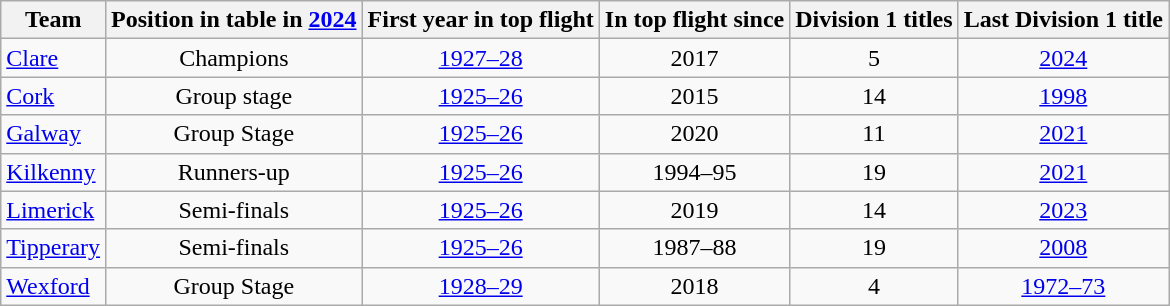<table class="wikitable sortable" style="text-align:center">
<tr>
<th>Team</th>
<th>Position in table in <a href='#'>2024</a></th>
<th>First year in top flight</th>
<th>In top flight since</th>
<th>Division 1 titles</th>
<th>Last Division 1 title</th>
</tr>
<tr>
<td style="text-align:left"> <a href='#'>Clare</a></td>
<td>Champions</td>
<td><a href='#'>1927–28</a></td>
<td>2017</td>
<td>5</td>
<td><a href='#'>2024</a></td>
</tr>
<tr>
<td style="text-align:left"> <a href='#'>Cork</a></td>
<td>Group stage</td>
<td><a href='#'>1925–26</a></td>
<td>2015</td>
<td>14</td>
<td><a href='#'>1998</a></td>
</tr>
<tr>
<td style="text-align:left"> <a href='#'>Galway</a></td>
<td>Group Stage</td>
<td><a href='#'>1925–26</a></td>
<td>2020</td>
<td>11</td>
<td><a href='#'>2021</a></td>
</tr>
<tr>
<td style="text-align:left"> <a href='#'>Kilkenny</a></td>
<td>Runners-up</td>
<td><a href='#'>1925–26</a></td>
<td>1994–95</td>
<td>19</td>
<td><a href='#'>2021</a></td>
</tr>
<tr>
<td style="text-align:left"> <a href='#'>Limerick</a></td>
<td>Semi-finals</td>
<td><a href='#'>1925–26</a></td>
<td>2019</td>
<td>14</td>
<td><a href='#'>2023</a></td>
</tr>
<tr>
<td style="text-align:left"> <a href='#'>Tipperary</a></td>
<td>Semi-finals</td>
<td><a href='#'>1925–26</a></td>
<td>1987–88</td>
<td>19</td>
<td><a href='#'>2008</a></td>
</tr>
<tr>
<td style="text-align:left"> <a href='#'>Wexford</a></td>
<td>Group Stage</td>
<td><a href='#'>1928–29</a></td>
<td>2018</td>
<td>4</td>
<td><a href='#'>1972–73</a></td>
</tr>
</table>
